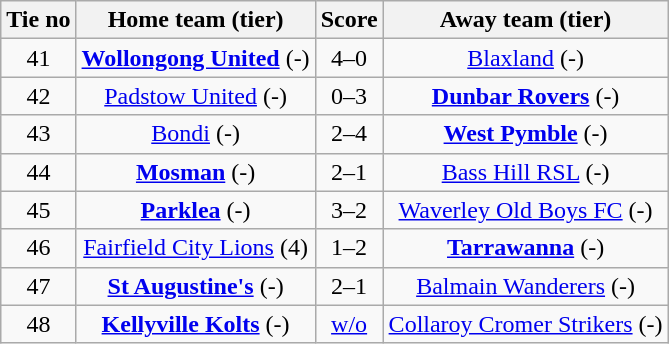<table class="wikitable" style="text-align:center">
<tr>
<th>Tie no</th>
<th>Home team (tier)</th>
<th>Score</th>
<th>Away team (tier)</th>
</tr>
<tr>
<td>41</td>
<td><strong><a href='#'>Wollongong United</a></strong> (-)</td>
<td>4–0</td>
<td><a href='#'>Blaxland</a> (-)</td>
</tr>
<tr>
<td>42</td>
<td><a href='#'>Padstow United</a> (-)</td>
<td>0–3</td>
<td><strong><a href='#'>Dunbar Rovers</a></strong> (-)</td>
</tr>
<tr>
<td>43</td>
<td><a href='#'>Bondi</a> (-)</td>
<td>2–4</td>
<td><strong><a href='#'>West Pymble</a></strong> (-)</td>
</tr>
<tr>
<td>44</td>
<td><strong><a href='#'>Mosman</a></strong> (-)</td>
<td>2–1</td>
<td><a href='#'>Bass Hill RSL</a> (-)</td>
</tr>
<tr>
<td>45</td>
<td><strong><a href='#'>Parklea</a></strong> (-)</td>
<td>3–2</td>
<td><a href='#'>Waverley Old Boys FC</a> (-)</td>
</tr>
<tr>
<td>46</td>
<td><a href='#'>Fairfield City Lions</a> (4)</td>
<td>1–2</td>
<td><strong><a href='#'>Tarrawanna</a></strong> (-)</td>
</tr>
<tr>
<td>47</td>
<td><strong><a href='#'>St Augustine's</a></strong> (-)</td>
<td>2–1</td>
<td><a href='#'>Balmain Wanderers</a> (-)</td>
</tr>
<tr>
<td>48</td>
<td><strong><a href='#'>Kellyville Kolts</a></strong> (-)</td>
<td><a href='#'>w/o</a></td>
<td><a href='#'>Collaroy Cromer Strikers</a> (-)</td>
</tr>
</table>
